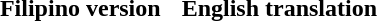<table cellpadding=6 style="margin:1em auto;">
<tr>
<th>Filipino version</th>
<th>English translation</th>
</tr>
<tr style="vertical-align:top; white-space:nowrap;">
<td nowrap="nowrap"><br></td>
<td></td>
<td></td>
</tr>
</table>
